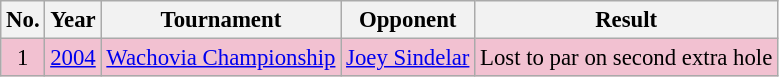<table class="wikitable" style="font-size:95%;">
<tr>
<th>No.</th>
<th>Year</th>
<th>Tournament</th>
<th>Opponent</th>
<th>Result</th>
</tr>
<tr style="background:#F2C1D1;">
<td align=center>1</td>
<td><a href='#'>2004</a></td>
<td><a href='#'>Wachovia Championship</a></td>
<td> <a href='#'>Joey Sindelar</a></td>
<td>Lost to par on second extra hole</td>
</tr>
</table>
